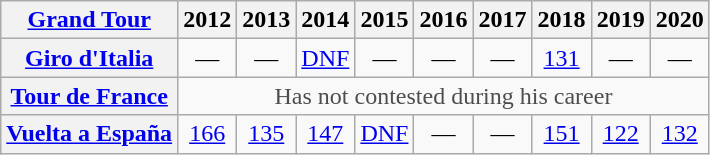<table class="wikitable plainrowheaders">
<tr>
<th scope="col"><a href='#'>Grand Tour</a></th>
<th scope="col">2012</th>
<th scope="col">2013</th>
<th scope="col">2014</th>
<th scope="col">2015</th>
<th scope="col">2016</th>
<th scope="col">2017</th>
<th scope="col">2018</th>
<th scope="col">2019</th>
<th scope="col">2020</th>
</tr>
<tr style="text-align:center;">
<th scope="row"> <a href='#'>Giro d'Italia</a></th>
<td>—</td>
<td>—</td>
<td><a href='#'>DNF</a></td>
<td>—</td>
<td>—</td>
<td>—</td>
<td><a href='#'>131</a></td>
<td>—</td>
<td>—</td>
</tr>
<tr style="text-align:center;">
<th scope="row"> <a href='#'>Tour de France</a></th>
<td style="color:#4d4d4d;" colspan=9>Has not contested during his career</td>
</tr>
<tr style="text-align:center;">
<th scope="row"> <a href='#'>Vuelta a España</a></th>
<td><a href='#'>166</a></td>
<td><a href='#'>135</a></td>
<td><a href='#'>147</a></td>
<td><a href='#'>DNF</a></td>
<td>—</td>
<td>—</td>
<td><a href='#'>151</a></td>
<td><a href='#'>122</a></td>
<td><a href='#'>132</a></td>
</tr>
</table>
